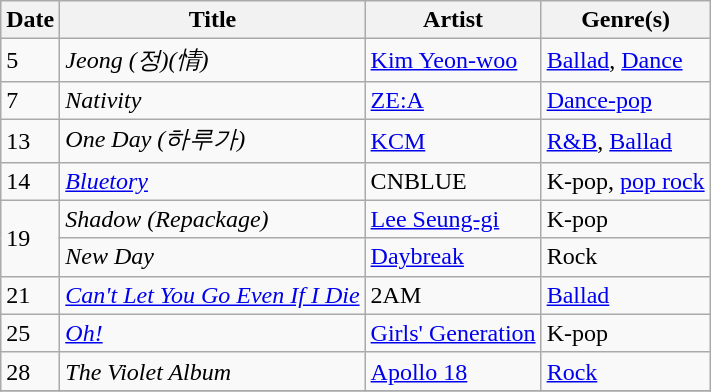<table class="wikitable" style="text-align: left;">
<tr>
<th>Date</th>
<th>Title</th>
<th>Artist</th>
<th>Genre(s)</th>
</tr>
<tr>
<td>5</td>
<td><em>Jeong (정)(情)</em></td>
<td><a href='#'>Kim Yeon-woo</a></td>
<td><a href='#'>Ballad</a>, <a href='#'>Dance</a></td>
</tr>
<tr>
<td>7</td>
<td><em>Nativity</em></td>
<td><a href='#'>ZE:A</a></td>
<td><a href='#'>Dance-pop</a></td>
</tr>
<tr>
<td>13</td>
<td><em>One Day (하루가)</em></td>
<td><a href='#'>KCM</a></td>
<td><a href='#'>R&B</a>, <a href='#'>Ballad</a></td>
</tr>
<tr>
<td rowspan="1">14</td>
<td><em><a href='#'>Bluetory</a></em></td>
<td>CNBLUE</td>
<td>K-pop, <a href='#'>pop rock</a></td>
</tr>
<tr>
<td rowspan="2">19</td>
<td><em>Shadow (Repackage)</em></td>
<td><a href='#'>Lee Seung-gi</a></td>
<td>K-pop</td>
</tr>
<tr>
<td><em>New Day</em></td>
<td><a href='#'>Daybreak</a></td>
<td>Rock</td>
</tr>
<tr>
<td rowspan="1">21</td>
<td><em><a href='#'>Can't Let You Go Even If I Die</a></em></td>
<td>2AM</td>
<td><a href='#'>Ballad</a></td>
</tr>
<tr>
<td rowspan="1">25</td>
<td><em><a href='#'>Oh!</a></em></td>
<td><a href='#'>Girls' Generation</a></td>
<td>K-pop</td>
</tr>
<tr>
<td>28</td>
<td><em>The Violet Album</em></td>
<td><a href='#'>Apollo 18</a></td>
<td><a href='#'>Rock</a></td>
</tr>
<tr>
</tr>
</table>
